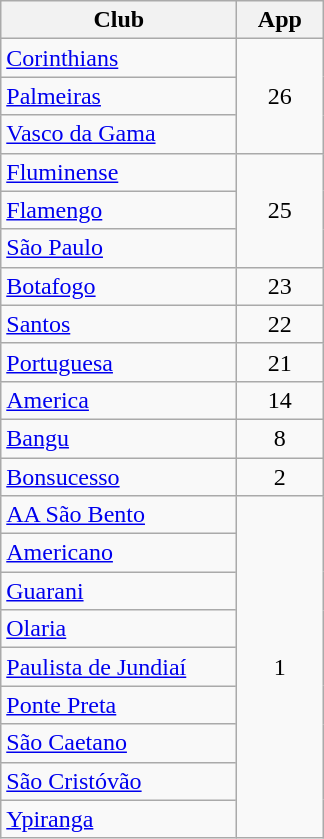<table class="wikitable sortable">
<tr>
<th width=150px>Club</th>
<th width=50px>App</th>
</tr>
<tr>
<td> <a href='#'>Corinthians</a></td>
<td rowspan=3 align=center>26</td>
</tr>
<tr>
<td> <a href='#'>Palmeiras</a></td>
</tr>
<tr>
<td> <a href='#'>Vasco da Gama</a></td>
</tr>
<tr>
<td> <a href='#'>Fluminense</a></td>
<td rowspan=3 align=center>25</td>
</tr>
<tr>
<td> <a href='#'>Flamengo</a></td>
</tr>
<tr>
<td> <a href='#'>São Paulo</a></td>
</tr>
<tr>
<td> <a href='#'>Botafogo</a></td>
<td align=center>23</td>
</tr>
<tr>
<td> <a href='#'>Santos</a></td>
<td align=center>22</td>
</tr>
<tr>
<td> <a href='#'>Portuguesa</a></td>
<td align=center>21</td>
</tr>
<tr>
<td> <a href='#'>America</a></td>
<td align=center>14</td>
</tr>
<tr>
<td> <a href='#'>Bangu</a></td>
<td align=center>8</td>
</tr>
<tr>
<td> <a href='#'>Bonsucesso</a></td>
<td align=center>2</td>
</tr>
<tr>
<td> <a href='#'>AA São Bento</a></td>
<td rowspan=9 align=center>1</td>
</tr>
<tr>
<td> <a href='#'>Americano</a></td>
</tr>
<tr>
<td> <a href='#'>Guarani</a></td>
</tr>
<tr>
<td> <a href='#'>Olaria</a></td>
</tr>
<tr>
<td> <a href='#'>Paulista de Jundiaí</a></td>
</tr>
<tr>
<td> <a href='#'>Ponte Preta</a></td>
</tr>
<tr>
<td> <a href='#'>São Caetano</a></td>
</tr>
<tr>
<td> <a href='#'>São Cristóvão</a></td>
</tr>
<tr>
<td> <a href='#'>Ypiranga</a></td>
</tr>
</table>
